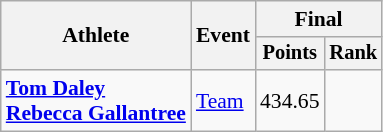<table class=wikitable style="font-size:90%;">
<tr>
<th rowspan="2">Athlete</th>
<th rowspan="2">Event</th>
<th colspan="2">Final</th>
</tr>
<tr style="font-size:95%">
<th>Points</th>
<th>Rank</th>
</tr>
<tr align=center>
<td align=left><strong><a href='#'>Tom Daley</a><br><a href='#'>Rebecca Gallantree</a></strong></td>
<td align=left><a href='#'>Team</a></td>
<td>434.65</td>
<td></td>
</tr>
</table>
